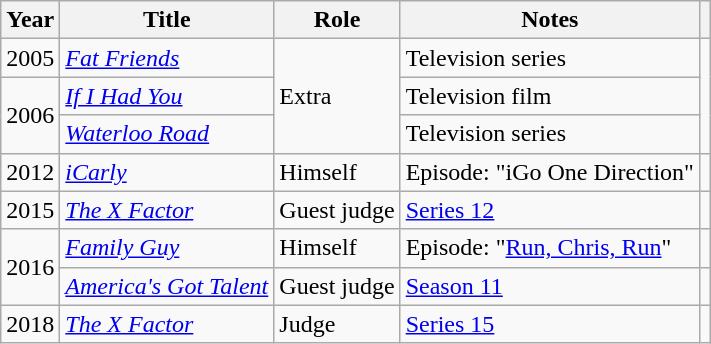<table class="wikitable">
<tr>
<th>Year</th>
<th>Title</th>
<th>Role</th>
<th>Notes</th>
<th></th>
</tr>
<tr>
<td>2005</td>
<td><em><a href='#'>Fat Friends</a></em></td>
<td rowspan="3">Extra</td>
<td>Television series</td>
<td rowspan="3"></td>
</tr>
<tr>
<td rowspan="2">2006</td>
<td><em><a href='#'>If I Had You</a></em></td>
<td>Television film</td>
</tr>
<tr>
<td><em><a href='#'>Waterloo Road</a></em></td>
<td>Television series</td>
</tr>
<tr>
<td>2012</td>
<td><em><a href='#'>iCarly</a></em></td>
<td>Himself</td>
<td>Episode: "iGo One Direction"</td>
<td></td>
</tr>
<tr>
<td>2015</td>
<td><em><a href='#'>The X Factor</a></em></td>
<td>Guest judge</td>
<td><a href='#'>Series 12</a></td>
<td></td>
</tr>
<tr>
<td rowspan="2">2016</td>
<td><em><a href='#'>Family Guy</a></em></td>
<td>Himself</td>
<td>Episode: "<a href='#'>Run, Chris, Run</a>"</td>
<td></td>
</tr>
<tr>
<td><em><a href='#'>America's Got Talent</a></em></td>
<td>Guest judge</td>
<td><a href='#'>Season 11</a></td>
<td></td>
</tr>
<tr>
<td>2018</td>
<td><em><a href='#'>The X Factor</a></em></td>
<td>Judge</td>
<td><a href='#'>Series 15</a></td>
<td></td>
</tr>
</table>
